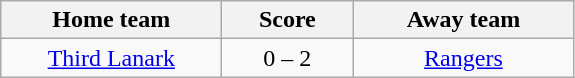<table class="wikitable" style="text-align: center">
<tr>
<th width=140>Home team</th>
<th width=80>Score</th>
<th width=140>Away team</th>
</tr>
<tr>
<td><a href='#'>Third Lanark</a></td>
<td>0 – 2</td>
<td><a href='#'>Rangers</a></td>
</tr>
</table>
